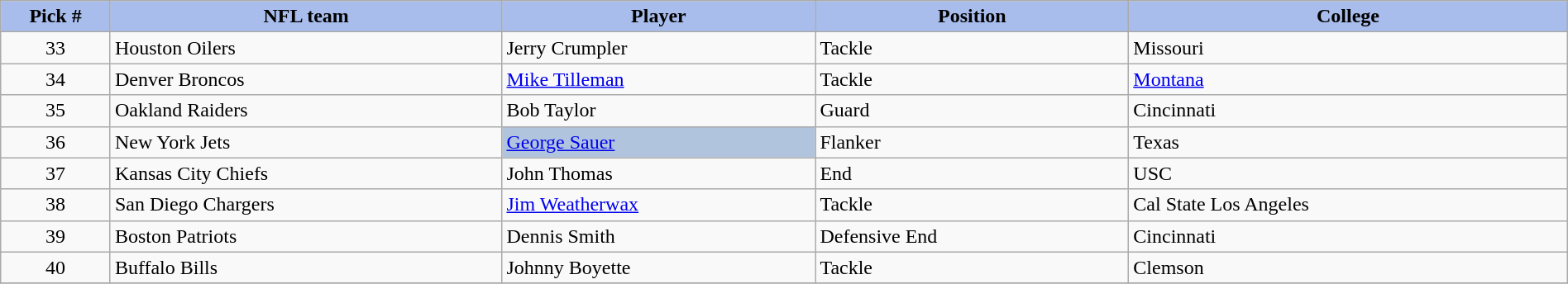<table class="wikitable sortable sortable" style="width: 100%">
<tr>
<th style="background:#A8BDEC;" width=7%>Pick #</th>
<th width=25% style="background:#A8BDEC;">NFL team</th>
<th width=20% style="background:#A8BDEC;">Player</th>
<th width=20% style="background:#A8BDEC;">Position</th>
<th style="background:#A8BDEC;">College</th>
</tr>
<tr>
<td align=center>33</td>
<td>Houston Oilers</td>
<td>Jerry Crumpler</td>
<td>Tackle</td>
<td>Missouri</td>
</tr>
<tr>
<td align=center>34</td>
<td>Denver Broncos</td>
<td><a href='#'>Mike Tilleman</a></td>
<td>Tackle</td>
<td><a href='#'>Montana</a></td>
</tr>
<tr>
<td align=center>35</td>
<td>Oakland Raiders</td>
<td Bob Taylor (guard)>Bob Taylor</td>
<td>Guard</td>
<td>Cincinnati</td>
</tr>
<tr>
<td align=center>36</td>
<td>New York Jets</td>
<td bgcolor="lightsteelblue"><a href='#'>George Sauer</a></td>
<td>Flanker</td>
<td>Texas</td>
</tr>
<tr>
<td align=center>37</td>
<td>Kansas City Chiefs</td>
<td John Thomas (end)>John Thomas</td>
<td>End</td>
<td>USC</td>
</tr>
<tr>
<td align=center>38</td>
<td>San Diego Chargers</td>
<td><a href='#'>Jim Weatherwax</a></td>
<td>Tackle</td>
<td>Cal State Los Angeles</td>
</tr>
<tr>
<td align=center>39</td>
<td>Boston Patriots</td>
<td Dennis Smith (defensive end)>Dennis Smith</td>
<td>Defensive End</td>
<td>Cincinnati</td>
</tr>
<tr>
<td align=center>40</td>
<td>Buffalo Bills</td>
<td>Johnny Boyette</td>
<td>Tackle</td>
<td>Clemson</td>
</tr>
<tr>
</tr>
</table>
